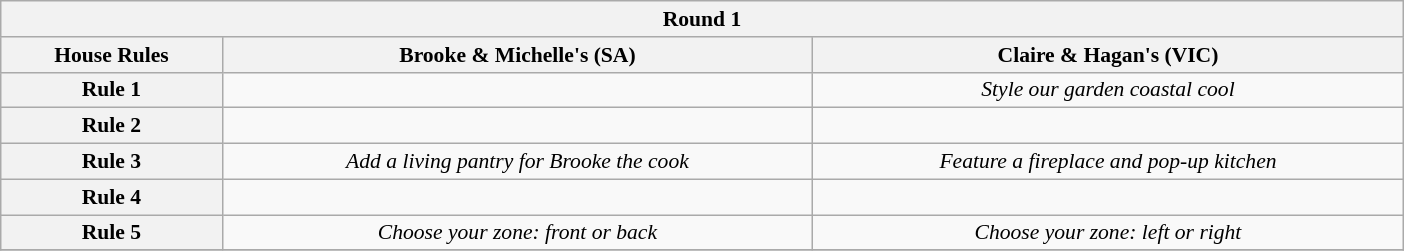<table class="wikitable plainrowheaders" style="text-align:center; font-size:90%; width:65em;">
<tr>
<th colspan="3" >Round 1</th>
</tr>
<tr>
<th style="width:15%;">House Rules</th>
<th style="width:40%;">Brooke & Michelle's (SA)</th>
<th style="width:40%;">Claire & Hagan's (VIC)</th>
</tr>
<tr>
<th>Rule 1</th>
<td></td>
<td><em>Style our garden coastal cool</em></td>
</tr>
<tr>
<th>Rule 2</th>
<td></td>
<td></td>
</tr>
<tr>
<th>Rule 3</th>
<td><em>Add a living pantry for Brooke the cook</em></td>
<td><em>Feature a fireplace and pop-up kitchen</em></td>
</tr>
<tr>
<th>Rule 4</th>
<td></td>
<td></td>
</tr>
<tr>
<th>Rule 5</th>
<td><em>Choose your zone: front or back</em></td>
<td><em>Choose your zone: left or right</em></td>
</tr>
<tr>
</tr>
</table>
